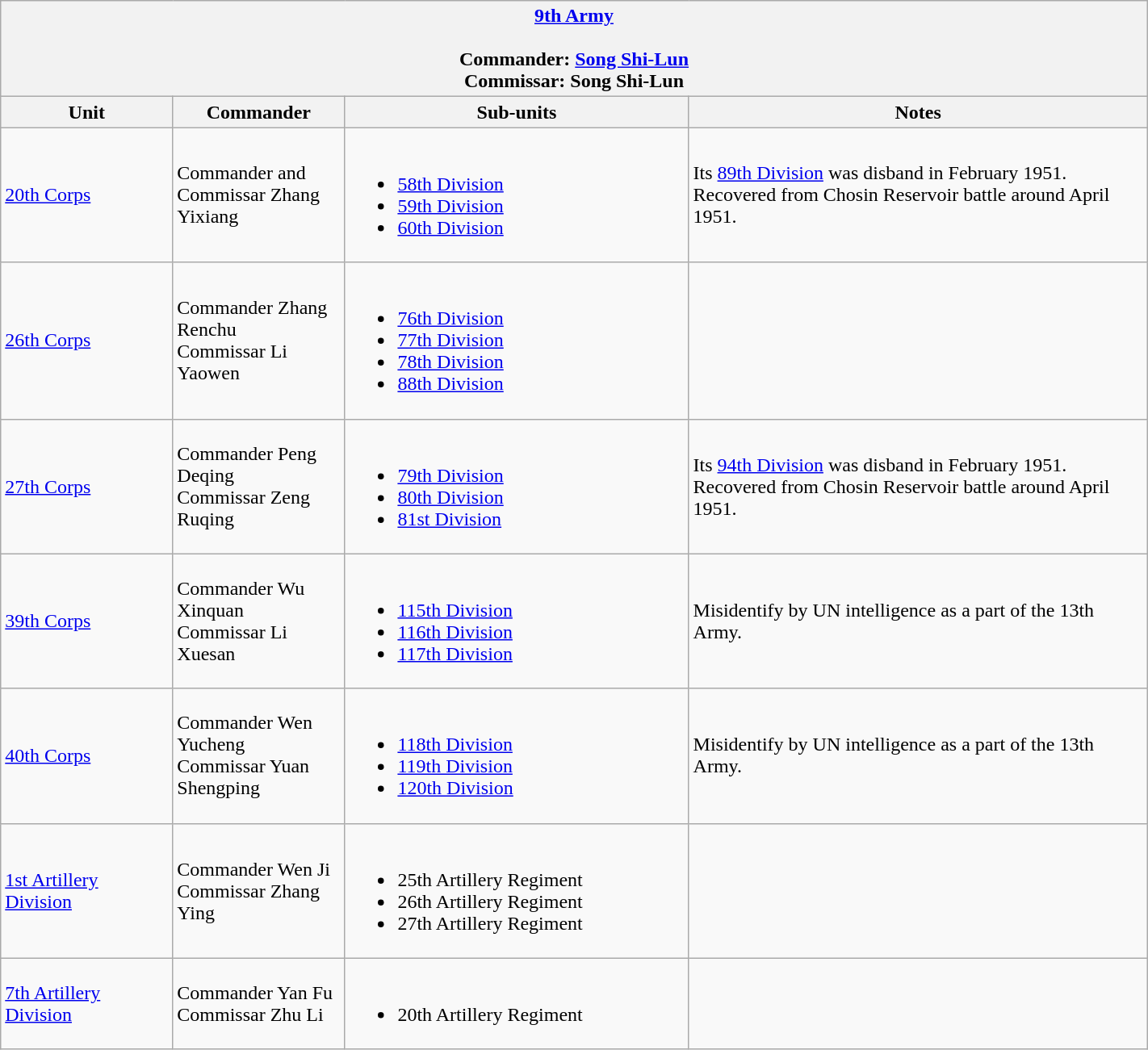<table class="wikitable" style="width: 75%">
<tr>
<th colspan="4" align= center> <a href='#'>9th Army</a><br><br>Commander: <a href='#'>Song Shi-Lun</a><br>
Commissar: Song Shi-Lun</th>
</tr>
<tr>
<th width=15%; align= center>Unit</th>
<th width=15%; align= center>Commander</th>
<th width=30%; align= center>Sub-units</th>
<th width=40%; align= center>Notes</th>
</tr>
<tr>
<td><a href='#'>20th Corps</a></td>
<td>Commander and Commissar Zhang Yixiang</td>
<td><br><ul><li><a href='#'>58th Division</a></li><li><a href='#'>59th Division</a></li><li><a href='#'>60th Division</a></li></ul></td>
<td>Its <a href='#'>89th Division</a> was disband in February 1951. Recovered from Chosin Reservoir battle around April 1951.</td>
</tr>
<tr>
<td><a href='#'>26th Corps</a></td>
<td>Commander Zhang Renchu<br>Commissar Li Yaowen</td>
<td><br><ul><li><a href='#'>76th Division</a></li><li><a href='#'>77th Division</a></li><li><a href='#'>78th Division</a></li><li><a href='#'>88th Division</a></li></ul></td>
<td></td>
</tr>
<tr>
<td><a href='#'>27th Corps</a></td>
<td>Commander Peng Deqing<br>Commissar Zeng Ruqing</td>
<td><br><ul><li><a href='#'>79th Division</a></li><li><a href='#'>80th Division</a></li><li><a href='#'>81st Division</a></li></ul></td>
<td>Its <a href='#'>94th Division</a> was disband in February 1951. Recovered from Chosin Reservoir battle around April 1951.</td>
</tr>
<tr>
<td><a href='#'>39th Corps</a></td>
<td>Commander Wu Xinquan<br>Commissar Li Xuesan</td>
<td><br><ul><li><a href='#'>115th Division</a></li><li><a href='#'>116th Division</a></li><li><a href='#'>117th Division</a></li></ul></td>
<td>Misidentify by UN intelligence as a part of the 13th Army.</td>
</tr>
<tr>
<td><a href='#'>40th Corps</a></td>
<td>Commander Wen Yucheng<br>Commissar Yuan Shengping</td>
<td><br><ul><li><a href='#'>118th Division</a></li><li><a href='#'>119th Division</a></li><li><a href='#'>120th Division</a></li></ul></td>
<td>Misidentify by UN intelligence as a part of the 13th Army.</td>
</tr>
<tr>
<td><a href='#'>1st Artillery Division</a></td>
<td>Commander Wen Ji<br>Commissar Zhang Ying</td>
<td><br><ul><li>25th Artillery Regiment</li><li>26th Artillery Regiment</li><li>27th Artillery Regiment</li></ul></td>
<td></td>
</tr>
<tr>
<td><a href='#'>7th Artillery Division</a></td>
<td>Commander Yan Fu<br>Commissar Zhu Li</td>
<td><br><ul><li>20th Artillery Regiment</li></ul></td>
<td></td>
</tr>
</table>
